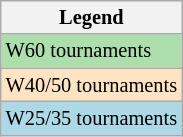<table class=wikitable style="font-size:85%">
<tr>
<th>Legend</th>
</tr>
<tr style="background:#addfad;">
<td>W60 tournaments</td>
</tr>
<tr style="background:#ffe4c4;">
<td>W40/50 tournaments</td>
</tr>
<tr style="background:lightblue;">
<td>W25/35 tournaments</td>
</tr>
</table>
